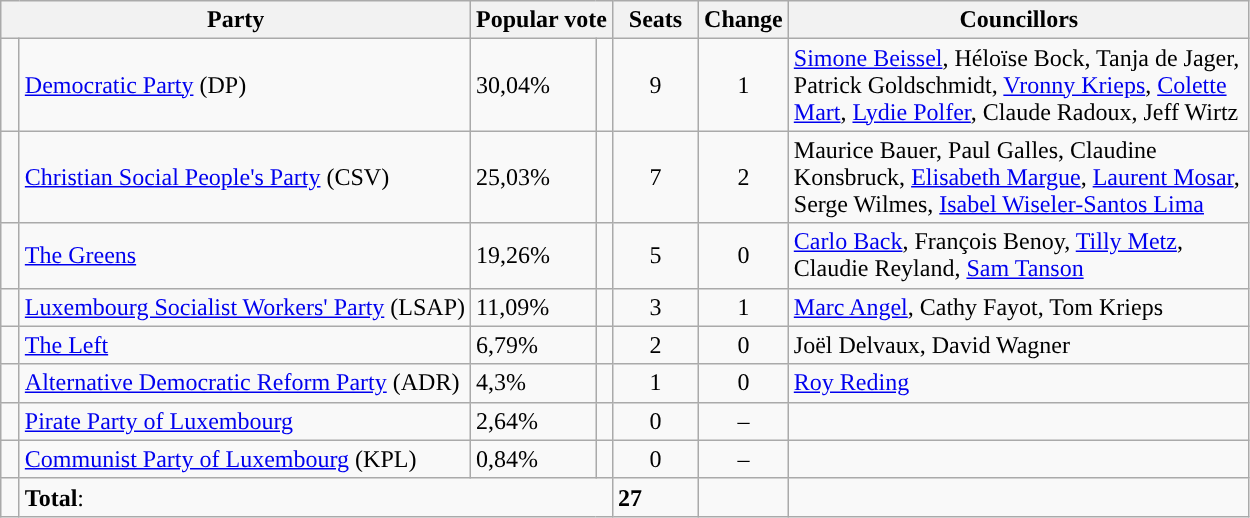<table class="wikitable">
<tr>
<th colspan="2" width="300px">Party</th>
<th colspan="2">Popular vote</th>
<th width="50px">Seats</th>
<th>Change</th>
<th width="300px">Councillors</th>
</tr>
<tr>
<td width="5px" style="background-color: "></td>
<td><a href='#'>Democratic Party</a> (DP)</td>
<td>30,04%</td>
<td></td>
<td style="text-align:center;">9</td>
<td style="text-align:center;"> 1</td>
<td><a href='#'>Simone Beissel</a>, Héloïse Bock, Tanja de Jager, Patrick Goldschmidt, <a href='#'>Vronny Krieps</a>, <a href='#'>Colette Mart</a>, <a href='#'>Lydie Polfer</a>, Claude Radoux, Jeff Wirtz</td>
</tr>
<tr>
<td style="background-color: "></td>
<td><a href='#'>Christian Social People's Party</a> (CSV)</td>
<td>25,03%</td>
<td></td>
<td style="text-align:center;">7</td>
<td style="text-align:center;"> 2</td>
<td>Maurice Bauer, Paul Galles, Claudine Konsbruck, <a href='#'>Elisabeth Margue</a>, <a href='#'>Laurent Mosar</a>, Serge Wilmes, <a href='#'>Isabel Wiseler-Santos Lima</a></td>
</tr>
<tr>
<td style="background-color: "></td>
<td><a href='#'>The Greens</a></td>
<td>19,26%</td>
<td></td>
<td style="text-align:center;">5</td>
<td style="text-align:center;"> 0</td>
<td><a href='#'>Carlo Back</a>, François Benoy, <a href='#'>Tilly Metz</a>, Claudie Reyland, <a href='#'>Sam Tanson</a></td>
</tr>
<tr>
<td style="background-color: "></td>
<td><a href='#'>Luxembourg Socialist Workers' Party</a> (LSAP)</td>
<td>11,09%</td>
<td></td>
<td style="text-align:center;">3</td>
<td style="text-align:center;"> 1</td>
<td><a href='#'>Marc Angel</a>, Cathy Fayot, Tom Krieps</td>
</tr>
<tr>
<td style="background-color: "></td>
<td><a href='#'>The Left</a></td>
<td>6,79%</td>
<td></td>
<td style="text-align:center;">2</td>
<td style="text-align:center;"> 0</td>
<td>Joël Delvaux, David Wagner</td>
</tr>
<tr>
<td style="background-color: "></td>
<td><a href='#'>Alternative Democratic Reform Party</a> (ADR)</td>
<td>4,3%</td>
<td></td>
<td style="text-align:center;">1</td>
<td style="text-align:center;"> 0</td>
<td><a href='#'>Roy Reding</a></td>
</tr>
<tr>
<td style="background-color: "></td>
<td><a href='#'>Pirate Party of Luxembourg</a></td>
<td>2,64%</td>
<td></td>
<td style="text-align:center;">0</td>
<td style="text-align:center;">–</td>
<td></td>
</tr>
<tr>
<td style="background-color: "></td>
<td><a href='#'>Communist Party of Luxembourg</a> (KPL)</td>
<td>0,84%</td>
<td></td>
<td style="text-align:center;">0</td>
<td style="text-align:center;">–</td>
<td></td>
</tr>
<tr>
<td></td>
<td colspan="3"><strong>Total</strong>:</td>
<td><strong>27</strong></td>
<td></td>
<td></td>
</tr>
</table>
